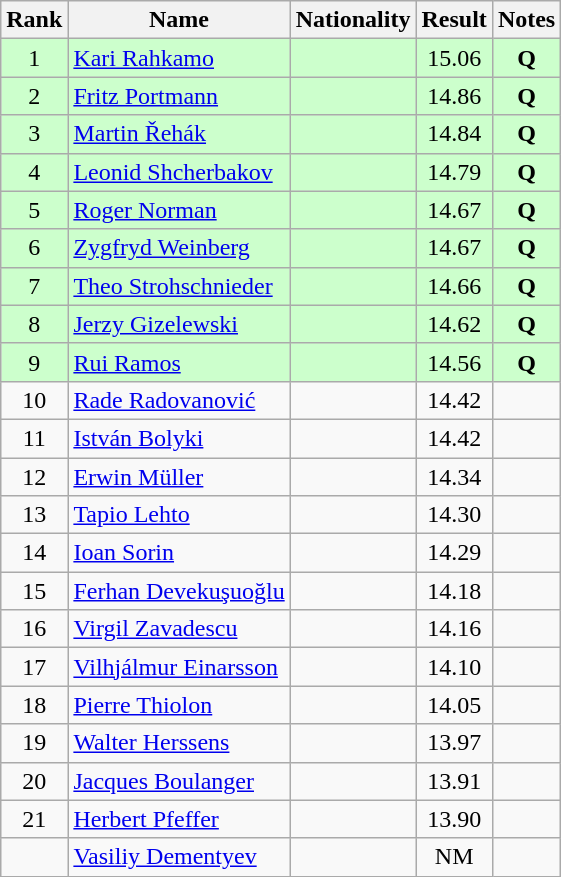<table class="wikitable sortable" style="text-align:center">
<tr>
<th>Rank</th>
<th>Name</th>
<th>Nationality</th>
<th>Result</th>
<th>Notes</th>
</tr>
<tr bgcolor=ccffcc>
<td>1</td>
<td align=left><a href='#'>Kari Rahkamo</a></td>
<td align=left></td>
<td>15.06</td>
<td><strong>Q</strong></td>
</tr>
<tr bgcolor=ccffcc>
<td>2</td>
<td align=left><a href='#'>Fritz Portmann</a></td>
<td align=left></td>
<td>14.86</td>
<td><strong>Q</strong></td>
</tr>
<tr bgcolor=ccffcc>
<td>3</td>
<td align=left><a href='#'>Martin Řehák</a></td>
<td align=left></td>
<td>14.84</td>
<td><strong>Q</strong></td>
</tr>
<tr bgcolor=ccffcc>
<td>4</td>
<td align=left><a href='#'>Leonid Shcherbakov</a></td>
<td align=left></td>
<td>14.79</td>
<td><strong>Q</strong></td>
</tr>
<tr bgcolor=ccffcc>
<td>5</td>
<td align=left><a href='#'>Roger Norman</a></td>
<td align=left></td>
<td>14.67</td>
<td><strong>Q</strong></td>
</tr>
<tr bgcolor=ccffcc>
<td>6</td>
<td align=left><a href='#'>Zygfryd Weinberg</a></td>
<td align=left></td>
<td>14.67</td>
<td><strong>Q</strong></td>
</tr>
<tr bgcolor=ccffcc>
<td>7</td>
<td align=left><a href='#'>Theo Strohschnieder</a></td>
<td align=left></td>
<td>14.66</td>
<td><strong>Q</strong></td>
</tr>
<tr bgcolor=ccffcc>
<td>8</td>
<td align=left><a href='#'>Jerzy Gizelewski</a></td>
<td align=left></td>
<td>14.62</td>
<td><strong>Q</strong></td>
</tr>
<tr bgcolor=ccffcc>
<td>9</td>
<td align=left><a href='#'>Rui Ramos</a></td>
<td align=left></td>
<td>14.56</td>
<td><strong>Q</strong></td>
</tr>
<tr>
<td>10</td>
<td align=left><a href='#'>Rade Radovanović</a></td>
<td align=left></td>
<td>14.42</td>
<td></td>
</tr>
<tr>
<td>11</td>
<td align=left><a href='#'>István Bolyki</a></td>
<td align=left></td>
<td>14.42</td>
<td></td>
</tr>
<tr>
<td>12</td>
<td align=left><a href='#'>Erwin Müller</a></td>
<td align=left></td>
<td>14.34</td>
<td></td>
</tr>
<tr>
<td>13</td>
<td align=left><a href='#'>Tapio Lehto</a></td>
<td align=left></td>
<td>14.30</td>
<td></td>
</tr>
<tr>
<td>14</td>
<td align=left><a href='#'>Ioan Sorin</a></td>
<td align=left></td>
<td>14.29</td>
<td></td>
</tr>
<tr>
<td>15</td>
<td align=left><a href='#'>Ferhan Devekuşuoğlu</a></td>
<td align=left></td>
<td>14.18</td>
<td></td>
</tr>
<tr>
<td>16</td>
<td align=left><a href='#'>Virgil Zavadescu</a></td>
<td align=left></td>
<td>14.16</td>
<td></td>
</tr>
<tr>
<td>17</td>
<td align=left><a href='#'>Vilhjálmur Einarsson</a></td>
<td align=left></td>
<td>14.10</td>
<td></td>
</tr>
<tr>
<td>18</td>
<td align=left><a href='#'>Pierre Thiolon</a></td>
<td align=left></td>
<td>14.05</td>
<td></td>
</tr>
<tr>
<td>19</td>
<td align=left><a href='#'>Walter Herssens</a></td>
<td align=left></td>
<td>13.97</td>
<td></td>
</tr>
<tr>
<td>20</td>
<td align=left><a href='#'>Jacques Boulanger</a></td>
<td align=left></td>
<td>13.91</td>
<td></td>
</tr>
<tr>
<td>21</td>
<td align=left><a href='#'>Herbert Pfeffer</a></td>
<td align=left></td>
<td>13.90</td>
<td></td>
</tr>
<tr>
<td></td>
<td align=left><a href='#'>Vasiliy Dementyev</a></td>
<td align=left></td>
<td>NM</td>
<td></td>
</tr>
</table>
